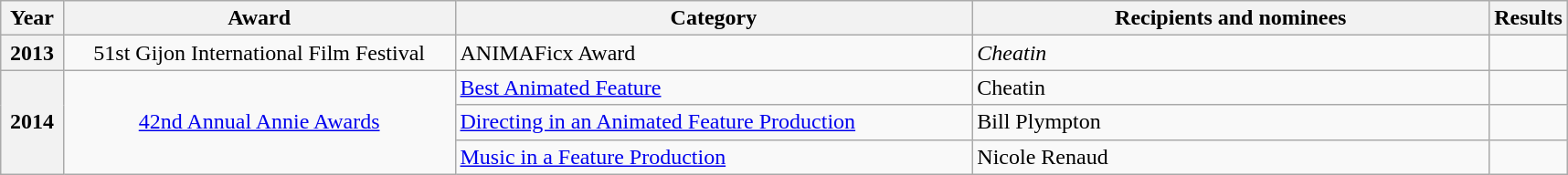<table class="wikitable plainrowheaders">
<tr>
<th scope="col" style="width:4%;">Year</th>
<th scope="col" style="width:25%;">Award</th>
<th scope="col" style="width:33%;">Category</th>
<th scope="col" style="width:33%;">Recipients and nominees</th>
<th scope="col" style="width:5%;">Results</th>
</tr>
<tr>
<th scope="row" style="text-align:center;">2013</th>
<td scope="row" style="text-align:center;">51st Gijon International Film Festival</td>
<td>ANIMAFicx Award</td>
<td><em>Cheatin<strong></td>
<td></td>
</tr>
<tr>
<th scope="row" rowspan="3" style="text-align:center;">2014</th>
<td scope="row" rowspan="3" style="text-align:center;"><a href='#'>42nd Annual Annie Awards</a></td>
<td><a href='#'>Best Animated Feature</a></td>
<td></em>Cheatin</strong></td>
<td></td>
</tr>
<tr>
<td><a href='#'>Directing in an Animated Feature Production</a></td>
<td>Bill Plympton</td>
<td></td>
</tr>
<tr>
<td><a href='#'>Music in a Feature Production</a></td>
<td>Nicole Renaud</td>
<td></td>
</tr>
</table>
